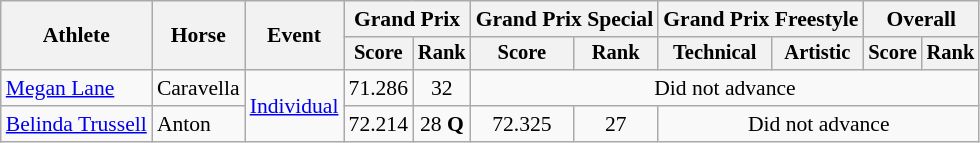<table class=wikitable style="font-size:90%">
<tr>
<th rowspan="2">Athlete</th>
<th rowspan="2">Horse</th>
<th rowspan="2">Event</th>
<th colspan="2">Grand Prix</th>
<th colspan="2">Grand Prix Special</th>
<th colspan="2">Grand Prix Freestyle</th>
<th colspan="2">Overall</th>
</tr>
<tr style="font-size:95%">
<th>Score</th>
<th>Rank</th>
<th>Score</th>
<th>Rank</th>
<th>Technical</th>
<th>Artistic</th>
<th>Score</th>
<th>Rank</th>
</tr>
<tr align=center>
<td align=left><a href='#'>Megan Lane</a></td>
<td align=left>Caravella</td>
<td align=left rowspan=2><a href='#'>Individual</a></td>
<td>71.286</td>
<td>32</td>
<td colspan=6>Did not advance</td>
</tr>
<tr align=center>
<td align=left><a href='#'>Belinda Trussell</a></td>
<td align=left>Anton</td>
<td>72.214</td>
<td>28 <strong>Q</strong></td>
<td>72.325</td>
<td>27</td>
<td colspan=4>Did not advance</td>
</tr>
</table>
